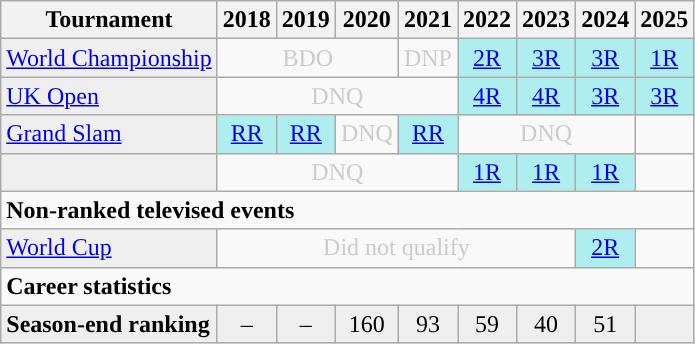<table class="wikitable">
<tr>
<th>Tournament</th>
<th>2018</th>
<th>2019</th>
<th>2020</th>
<th>2021</th>
<th>2022</th>
<th>2023</th>
<th>2024</th>
<th>2025</th>
</tr>
<tr>
<td style="background:#efefef;"><a href='#'>World Championship</a></td>
<td colspan="3" style="text-align:center; color:#ccc;">BDO</td>
<td style="text-align:center; color:#ccc;">DNP</td>
<td style="text-align:center; background:#afeeee;"><a href='#'>2R</a></td>
<td style="text-align:center; background:#afeeee;"><a href='#'>3R</a></td>
<td style="text-align:center; background:#afeeee;"><a href='#'>3R</a></td>
<td style="text-align:center; background:#afeeee;"><a href='#'>1R</a></td>
</tr>
<tr>
<td style="background:#efefef;"><a href='#'>UK Open</a></td>
<td colspan="4" style="text-align:center; color:#ccc;">DNQ</td>
<td style="text-align:center; background:#afeeee;"><a href='#'>4R</a></td>
<td style="text-align:center; background:#afeeee;"><a href='#'>4R</a></td>
<td style="text-align:center; background:#afeeee;"><a href='#'>3R</a></td>
<td style="text-align:center; background:#afeeee;"><a href='#'>3R</a></td>
</tr>
<tr>
<td style="background:#efefef;"><a href='#'>Grand Slam</a></td>
<td style="text-align:center; background:#afeeee;"><a href='#'>RR</a></td>
<td style="text-align:center; background:#afeeee;"><a href='#'>RR</a></td>
<td style="text-align:center; color:#ccc;">DNQ</td>
<td style="text-align:center; background:#afeeee;"><a href='#'>RR</a></td>
<td colspan="3" style="text-align:center; color:#ccc;">DNQ</td>
<td></td>
</tr>
<tr>
<td style="background:#efefef;"></td>
<td colspan="4" style="text-align:center; color:#ccc;">DNQ</td>
<td style="text-align:center; background:#afeeee;"><a href='#'>1R</a></td>
<td style="text-align:center; background:#afeeee;"><a href='#'>1R</a></td>
<td style="text-align:center; background:#afeeee;"><a href='#'>1R</a></td>
<td></td>
</tr>
<tr>
<td colspan="21" align="left"><strong>Non-ranked televised events</strong></td>
</tr>
<tr>
<td style="background:#efefef;"><a href='#'>World Cup</a></td>
<td colspan="6" style="text-align:center; color:#ccc;">Did not qualify</td>
<td style="text-align:center; background:#afeeee;"><a href='#'>2R</a></td>
<td></td>
</tr>
<tr>
<td colspan="21" align="left"><strong>Career statistics</strong></td>
</tr>
<tr bgcolor="efefef">
<td align="left"><strong>Season-end ranking</strong></td>
<td style="text-align:center;">–</td>
<td style="text-align:center;">–</td>
<td style="text-align:center;">160</td>
<td style="text-align:center;">93</td>
<td style="text-align:center;">59</td>
<td style="text-align:center;">40</td>
<td style="text-align:center;">51</td>
<td></td>
</tr>
</table>
